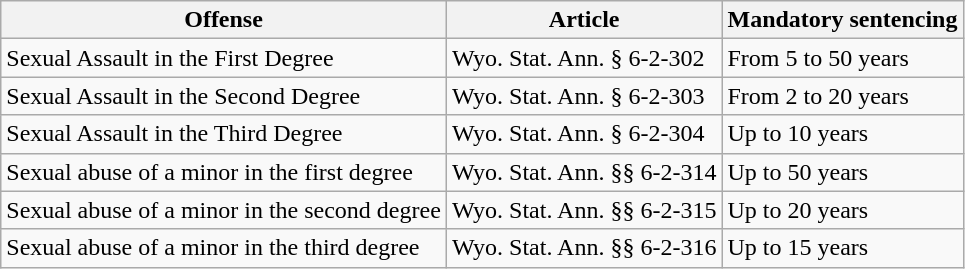<table class="wikitable">
<tr>
<th>Offense</th>
<th>Article</th>
<th>Mandatory sentencing</th>
</tr>
<tr>
<td>Sexual Assault in the First Degree</td>
<td>Wyo. Stat. Ann. § 6-2-302</td>
<td>From 5 to 50 years</td>
</tr>
<tr>
<td>Sexual Assault in the Second Degree</td>
<td>Wyo. Stat. Ann. § 6-2-303</td>
<td>From 2 to 20 years</td>
</tr>
<tr>
<td>Sexual Assault in the Third Degree</td>
<td>Wyo. Stat. Ann. § 6-2-304</td>
<td>Up to 10 years</td>
</tr>
<tr>
<td>Sexual abuse of a minor in the first degree</td>
<td>Wyo. Stat. Ann. §§ 6-2-314</td>
<td>Up to 50 years</td>
</tr>
<tr>
<td>Sexual abuse of a minor in the second degree</td>
<td>Wyo. Stat. Ann. §§ 6-2-315</td>
<td>Up to 20 years</td>
</tr>
<tr>
<td>Sexual abuse of a minor in the third degree</td>
<td>Wyo. Stat. Ann. §§ 6-2-316</td>
<td>Up to 15 years</td>
</tr>
</table>
